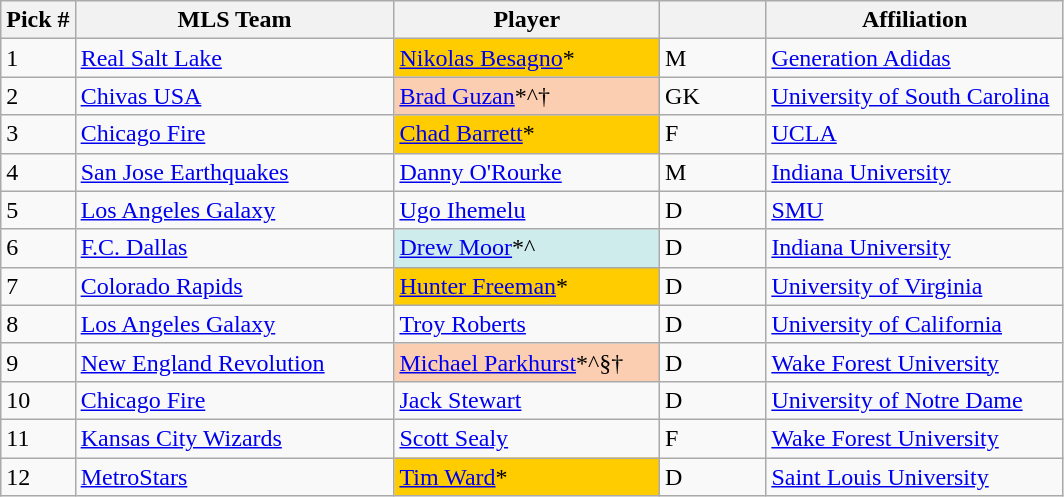<table class="wikitable sortable" border="1">
<tr>
<th width=7%>Pick #</th>
<th width=30%>MLS Team</th>
<th width=25%>Player</th>
<th width=10%></th>
<th>Affiliation</th>
</tr>
<tr>
<td>1</td>
<td><a href='#'>Real Salt Lake</a></td>
<td style="background:#FFCC00"> <a href='#'>Nikolas Besagno</a>*</td>
<td>M</td>
<td><a href='#'>Generation Adidas</a></td>
</tr>
<tr>
<td>2</td>
<td><a href='#'>Chivas USA</a></td>
<td bgcolor="#FBCEB1"> <a href='#'>Brad Guzan</a>*^†</td>
<td>GK</td>
<td><a href='#'>University of South Carolina</a></td>
</tr>
<tr>
<td>3</td>
<td><a href='#'>Chicago Fire</a></td>
<td style="background:#FFCC00"> <a href='#'>Chad Barrett</a>*</td>
<td>F</td>
<td><a href='#'>UCLA</a></td>
</tr>
<tr>
<td>4</td>
<td><a href='#'>San Jose Earthquakes</a></td>
<td> <a href='#'>Danny O'Rourke</a></td>
<td>M</td>
<td><a href='#'>Indiana University</a></td>
</tr>
<tr>
<td>5</td>
<td><a href='#'>Los Angeles Galaxy</a></td>
<td> <a href='#'>Ugo Ihemelu</a></td>
<td>D</td>
<td><a href='#'>SMU</a></td>
</tr>
<tr>
<td>6</td>
<td><a href='#'>F.C. Dallas</a></td>
<td style="background:#CFECEC"> <a href='#'>Drew Moor</a>*^</td>
<td>D</td>
<td><a href='#'>Indiana University</a></td>
</tr>
<tr>
<td>7</td>
<td><a href='#'>Colorado Rapids</a></td>
<td style="background:#FFCC00"> <a href='#'>Hunter Freeman</a>*</td>
<td>D</td>
<td><a href='#'>University of Virginia</a></td>
</tr>
<tr>
<td>8</td>
<td><a href='#'>Los Angeles Galaxy</a></td>
<td> <a href='#'>Troy Roberts</a></td>
<td>D</td>
<td><a href='#'>University of California</a></td>
</tr>
<tr>
<td>9</td>
<td><a href='#'>New England Revolution</a></td>
<td bgcolor="#FBCEB1"> <a href='#'>Michael Parkhurst</a>*^§†</td>
<td>D</td>
<td><a href='#'>Wake Forest University</a></td>
</tr>
<tr>
<td>10</td>
<td><a href='#'>Chicago Fire</a></td>
<td> <a href='#'>Jack Stewart</a></td>
<td>D</td>
<td><a href='#'>University of Notre Dame</a></td>
</tr>
<tr>
<td>11</td>
<td><a href='#'>Kansas City Wizards</a></td>
<td> <a href='#'>Scott Sealy</a></td>
<td>F</td>
<td><a href='#'>Wake Forest University</a></td>
</tr>
<tr>
<td>12</td>
<td><a href='#'>MetroStars</a></td>
<td style="background:#FFCC00"> <a href='#'>Tim Ward</a>*</td>
<td>D</td>
<td><a href='#'>Saint Louis University</a></td>
</tr>
</table>
